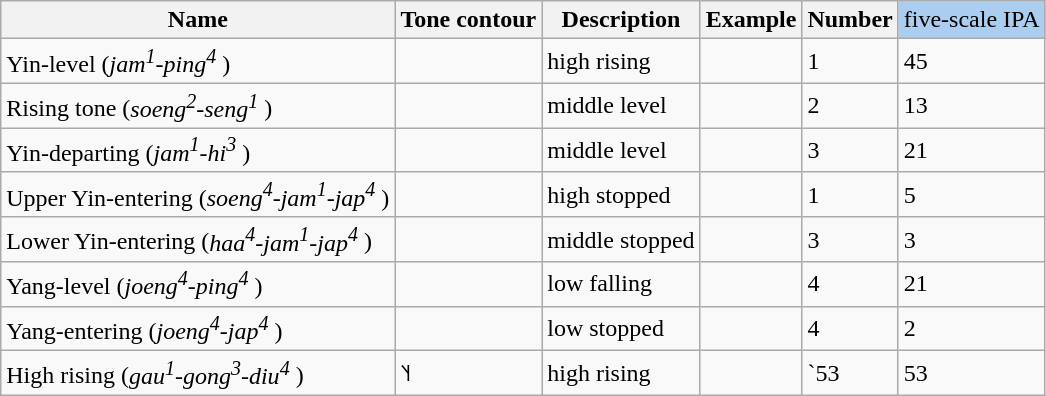<table class="wikitable">
<tr>
<th bgcolor="#ABCDEF">Name</th>
<th bgcolor="#ABCDEF">Tone contour</th>
<th bgcolor="#ABCDEF">Description</th>
<th bgcolor="#ABCDEF">Example</th>
<th bgcolor="#ABCDEF">Number</th>
<td bgcolor="#ABCDEF">five-scale IPA</td>
</tr>
<tr>
<td>Yin-level (<em>jam<sup>1</sup>-ping<sup>4</sup></em> )</td>
<td></td>
<td>high rising</td>
<td></td>
<td>1</td>
<td>45</td>
</tr>
<tr>
<td>Rising tone (<em>soeng<sup>2</sup>-seng<sup>1</sup></em> )</td>
<td></td>
<td>middle level</td>
<td></td>
<td>2</td>
<td>13</td>
</tr>
<tr>
<td>Yin-departing (<em>jam<sup>1</sup>-hi<sup>3</sup></em> )</td>
<td></td>
<td>middle level</td>
<td></td>
<td>3</td>
<td>21</td>
</tr>
<tr>
<td>Upper Yin-entering (<em>soeng<sup>4</sup>-jam<sup>1</sup>-jap<sup>4</sup></em> )</td>
<td></td>
<td>high stopped</td>
<td></td>
<td>1</td>
<td>5</td>
</tr>
<tr>
<td>Lower Yin-entering (<em>haa<sup>4</sup>-jam<sup>1</sup>-jap<sup>4</sup></em> )</td>
<td></td>
<td>middle stopped</td>
<td></td>
<td>3</td>
<td>3</td>
</tr>
<tr>
<td>Yang-level (<em>joeng<sup>4</sup>-ping<sup>4</sup></em> )</td>
<td></td>
<td>low falling</td>
<td></td>
<td>4</td>
<td>21</td>
</tr>
<tr>
<td>Yang-entering (<em>joeng<sup>4</sup>-jap<sup>4</sup></em> )</td>
<td></td>
<td>low stopped</td>
<td></td>
<td>4</td>
<td>2</td>
</tr>
<tr>
<td>High rising (<em>gau<sup>1</sup>-gong<sup>3</sup>-diu<sup>4</sup></em> )</td>
<td>˥˧</td>
<td>high rising</td>
<td></td>
<td>`53</td>
<td>53</td>
</tr>
</table>
